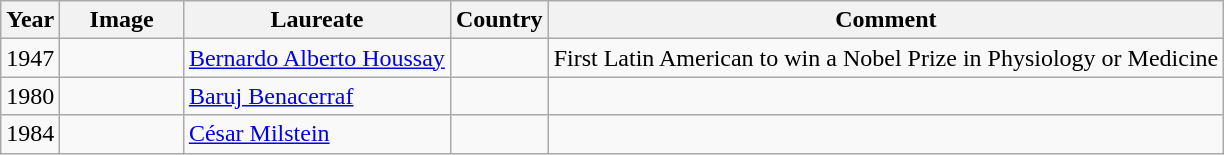<table class="wikitable sortable">
<tr>
<th>Year</th>
<th class="unportable" style="width:75px;">Image</th>
<th>Laureate</th>
<th>Country</th>
<th>Comment</th>
</tr>
<tr>
<td style="text-align:center;">1947</td>
<td></td>
<td><a href='#'>Bernardo Alberto Houssay</a></td>
<td></td>
<td>First Latin American to win a Nobel Prize in Physiology or Medicine</td>
</tr>
<tr>
<td style="text-align:center:">1980</td>
<td></td>
<td><a href='#'>Baruj Benacerraf</a></td>
<td><br></td>
<td></td>
</tr>
<tr>
<td style="text-align:center:">1984</td>
<td></td>
<td><a href='#'>César Milstein</a></td>
<td><br></td>
<td></td>
</tr>
</table>
